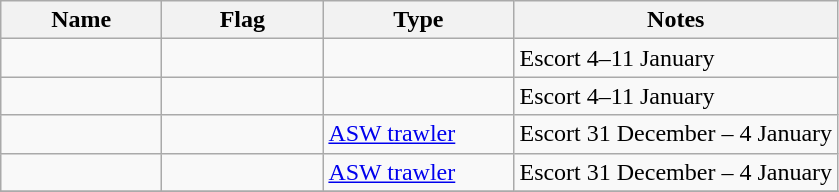<table class="wikitable sortable">
<tr>
<th scope="col" width="100px">Name</th>
<th scope="col" width="100px">Flag</th>
<th scope="col" width="120px">Type</th>
<th>Notes</th>
</tr>
<tr>
<td align="left"></td>
<td align="left"></td>
<td align="left"></td>
<td align="left">Escort 4–11 January</td>
</tr>
<tr>
<td align="left"></td>
<td align="left"></td>
<td align="left"></td>
<td align="left">Escort 4–11 January</td>
</tr>
<tr>
<td align="left"></td>
<td align="left"></td>
<td align="left"><a href='#'>ASW trawler</a></td>
<td align="left">Escort 31 December – 4 January</td>
</tr>
<tr>
<td align="left"></td>
<td align="left"></td>
<td align="left"><a href='#'>ASW trawler</a></td>
<td align="left">Escort 31 December – 4 January</td>
</tr>
<tr>
</tr>
</table>
